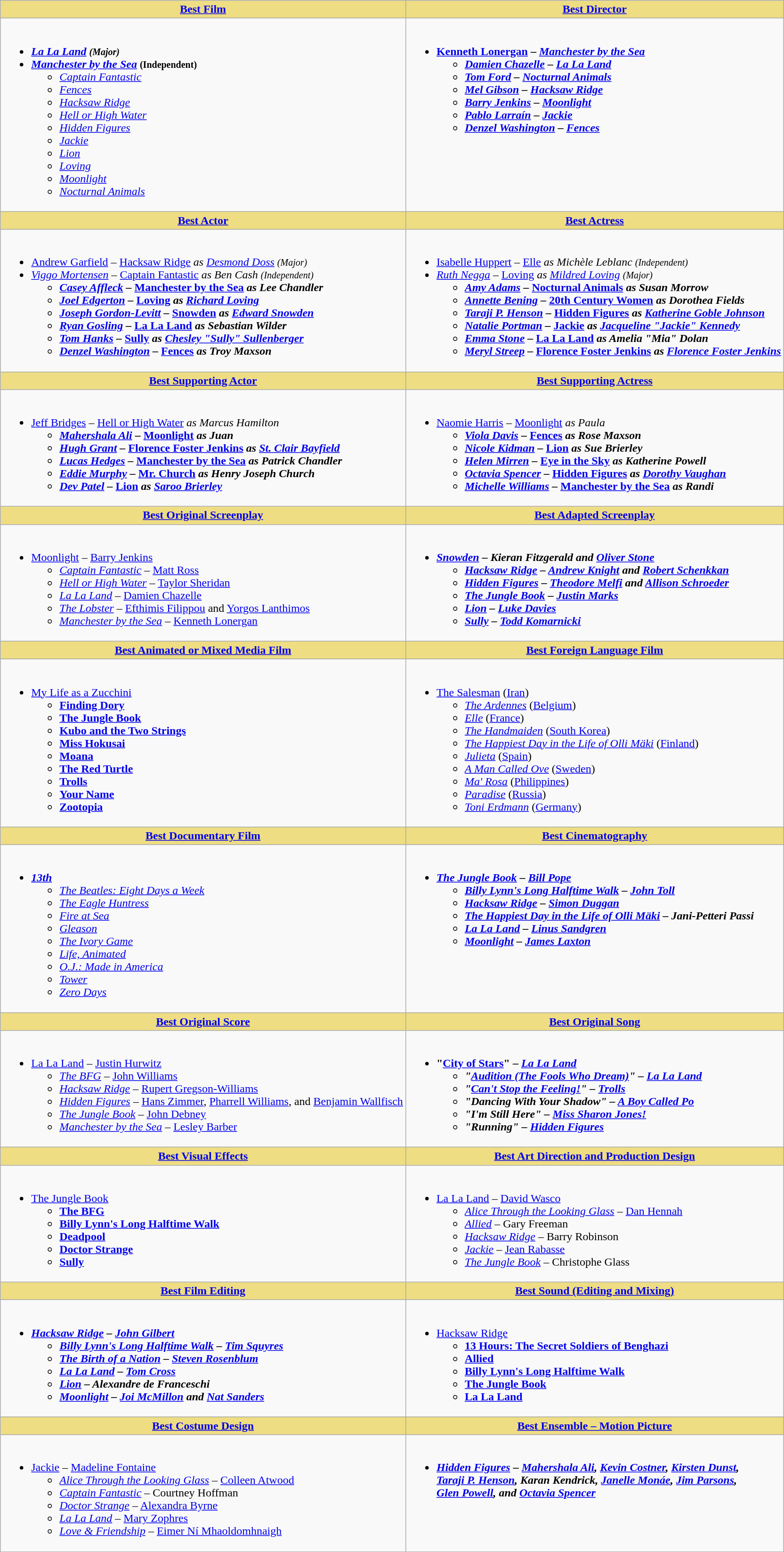<table class=wikitable style="width="100%">
<tr>
<th style="background:#EEDD82"><a href='#'>Best Film</a></th>
<th style="background:#EEDD82"><a href='#'>Best Director</a></th>
</tr>
<tr>
<td valign="top"><br><ul><li><strong><em><a href='#'>La La Land</a><em> <small>(Major)</small><strong></li><li></em></strong><a href='#'>Manchester by the Sea</a></em> <small>(Independent)</small></strong><ul><li><em><a href='#'>Captain Fantastic</a></em></li><li><em><a href='#'>Fences</a></em></li><li><em><a href='#'>Hacksaw Ridge</a></em></li><li><em><a href='#'>Hell or High Water</a></em></li><li><em><a href='#'>Hidden Figures</a></em></li><li><em><a href='#'>Jackie</a></em></li><li><em><a href='#'>Lion</a></em></li><li><em><a href='#'>Loving</a></em></li><li><em><a href='#'>Moonlight</a></em></li><li><em><a href='#'>Nocturnal Animals</a></em></li></ul></li></ul></td>
<td valign="top"><br><ul><li><strong><a href='#'>Kenneth Lonergan</a> – <em><a href='#'>Manchester by the Sea</a><strong><em><ul><li><a href='#'>Damien Chazelle</a> – </em><a href='#'>La La Land</a><em></li><li><a href='#'>Tom Ford</a> – </em><a href='#'>Nocturnal Animals</a><em></li><li><a href='#'>Mel Gibson</a> – </em><a href='#'>Hacksaw Ridge</a><em></li><li><a href='#'>Barry Jenkins</a> – </em><a href='#'>Moonlight</a><em></li><li><a href='#'>Pablo Larraín</a> – </em><a href='#'>Jackie</a><em></li><li><a href='#'>Denzel Washington</a> – </em><a href='#'>Fences</a><em></li></ul></li></ul></td>
</tr>
<tr>
<th style="background:#EEDD82"><a href='#'>Best Actor</a></th>
<th style="background:#EEDD82"><a href='#'>Best Actress</a></th>
</tr>
<tr>
<td valign="top"><br><ul><li></strong><a href='#'>Andrew Garfield</a> – </em><a href='#'>Hacksaw Ridge</a><em> as <a href='#'>Desmond Doss</a> <small>(Major)</small><strong></li><li></strong><a href='#'>Viggo Mortensen</a> – </em><a href='#'>Captain Fantastic</a><em> as Ben Cash <small>(Independent)</small><strong><ul><li><a href='#'>Casey Affleck</a> – </em><a href='#'>Manchester by the Sea</a><em> as Lee Chandler</li><li><a href='#'>Joel Edgerton</a> – </em><a href='#'>Loving</a><em> as <a href='#'>Richard Loving</a></li><li><a href='#'>Joseph Gordon-Levitt</a> – </em><a href='#'>Snowden</a><em> as <a href='#'>Edward Snowden</a></li><li><a href='#'>Ryan Gosling</a> – </em><a href='#'>La La Land</a><em> as Sebastian Wilder</li><li><a href='#'>Tom Hanks</a> – </em><a href='#'>Sully</a><em> as <a href='#'>Chesley "Sully" Sullenberger</a></li><li><a href='#'>Denzel Washington</a> – </em><a href='#'>Fences</a><em> as Troy Maxson</li></ul></li></ul></td>
<td valign="top"><br><ul><li></strong><a href='#'>Isabelle Huppert</a> – </em><a href='#'>Elle</a><em> as Michèle Leblanc <small>(Independent)</small><strong></li><li></strong><a href='#'>Ruth Negga</a> – </em><a href='#'>Loving</a><em> as <a href='#'>Mildred Loving</a> <small>(Major)</small><strong><ul><li><a href='#'>Amy Adams</a> – </em><a href='#'>Nocturnal Animals</a><em> as Susan Morrow</li><li><a href='#'>Annette Bening</a> – </em><a href='#'>20th Century Women</a><em> as Dorothea Fields</li><li><a href='#'>Taraji P. Henson</a> – </em><a href='#'>Hidden Figures</a><em> as <a href='#'>Katherine Goble Johnson</a></li><li><a href='#'>Natalie Portman</a> – </em><a href='#'>Jackie</a><em> as <a href='#'>Jacqueline "Jackie" Kennedy</a></li><li><a href='#'>Emma Stone</a> – </em><a href='#'>La La Land</a><em> as Amelia "Mia" Dolan</li><li><a href='#'>Meryl Streep</a> – </em><a href='#'>Florence Foster Jenkins</a><em> as <a href='#'>Florence Foster Jenkins</a></li></ul></li></ul></td>
</tr>
<tr>
<th style="background:#EEDD82"><a href='#'>Best Supporting Actor</a></th>
<th style="background:#EEDD82"><a href='#'>Best Supporting Actress</a></th>
</tr>
<tr>
<td valign="top"><br><ul><li></strong><a href='#'>Jeff Bridges</a> – </em><a href='#'>Hell or High Water</a><em> as Marcus Hamilton<strong><ul><li><a href='#'>Mahershala Ali</a> – </em><a href='#'>Moonlight</a><em> as Juan</li><li><a href='#'>Hugh Grant</a> – </em><a href='#'>Florence Foster Jenkins</a><em> as <a href='#'>St. Clair Bayfield</a></li><li><a href='#'>Lucas Hedges</a> – </em><a href='#'>Manchester by the Sea</a><em> as Patrick Chandler</li><li><a href='#'>Eddie Murphy</a> – </em><a href='#'>Mr. Church</a><em> as Henry Joseph Church</li><li><a href='#'>Dev Patel</a> – </em><a href='#'>Lion</a><em> as <a href='#'>Saroo Brierley</a></li></ul></li></ul></td>
<td valign="top"><br><ul><li></strong><a href='#'>Naomie Harris</a> – </em><a href='#'>Moonlight</a><em> as Paula<strong><ul><li><a href='#'>Viola Davis</a> – </em><a href='#'>Fences</a><em> as Rose Maxson</li><li><a href='#'>Nicole Kidman</a> – </em><a href='#'>Lion</a><em> as Sue Brierley</li><li><a href='#'>Helen Mirren</a> – </em><a href='#'>Eye in the Sky</a><em> as Katherine Powell</li><li><a href='#'>Octavia Spencer</a> – </em><a href='#'>Hidden Figures</a><em> as <a href='#'>Dorothy Vaughan</a></li><li><a href='#'>Michelle Williams</a> – </em><a href='#'>Manchester by the Sea</a><em> as Randi</li></ul></li></ul></td>
</tr>
<tr>
<th style="background:#EEDD82"><a href='#'>Best Original Screenplay</a></th>
<th style="background:#EEDD82"><a href='#'>Best Adapted Screenplay</a></th>
</tr>
<tr>
<td valign="top"><br><ul><li></em></strong><a href='#'>Moonlight</a></em> – <a href='#'>Barry Jenkins</a></strong><ul><li><em><a href='#'>Captain Fantastic</a></em> – <a href='#'>Matt Ross</a></li><li><em><a href='#'>Hell or High Water</a></em> – <a href='#'>Taylor Sheridan</a></li><li><em><a href='#'>La La Land</a></em> – <a href='#'>Damien Chazelle</a></li><li><em><a href='#'>The Lobster</a></em> – <a href='#'>Efthimis Filippou</a> and <a href='#'>Yorgos Lanthimos</a></li><li><em><a href='#'>Manchester by the Sea</a></em> – <a href='#'>Kenneth Lonergan</a></li></ul></li></ul></td>
<td valign="top"><br><ul><li><strong><em><a href='#'>Snowden</a><em> – Kieran Fitzgerald and <a href='#'>Oliver Stone</a><strong><ul><li></em><a href='#'>Hacksaw Ridge</a><em> – <a href='#'>Andrew Knight</a> and <a href='#'>Robert Schenkkan</a></li><li></em><a href='#'>Hidden Figures</a><em> – <a href='#'>Theodore Melfi</a> and <a href='#'>Allison Schroeder</a></li><li></em><a href='#'>The Jungle Book</a><em> – <a href='#'>Justin Marks</a></li><li></em><a href='#'>Lion</a><em> – <a href='#'>Luke Davies</a></li><li></em><a href='#'>Sully</a><em> – <a href='#'>Todd Komarnicki</a></li></ul></li></ul></td>
</tr>
<tr>
<th style="background:#EEDD82"><a href='#'>Best Animated or Mixed Media Film</a></th>
<th style="background:#EEDD82"><a href='#'>Best Foreign Language Film</a></th>
</tr>
<tr>
<td valign="top"><br><ul><li></em></strong><a href='#'>My Life as a Zucchini</a><strong><em><ul><li></em><a href='#'>Finding Dory</a><em></li><li></em><a href='#'>The Jungle Book</a><em></li><li></em><a href='#'>Kubo and the Two Strings</a><em></li><li></em><a href='#'>Miss Hokusai</a><em></li><li></em><a href='#'>Moana</a><em></li><li></em><a href='#'>The Red Turtle</a><em></li><li></em><a href='#'>Trolls</a><em></li><li></em><a href='#'>Your Name</a><em></li><li></em><a href='#'>Zootopia</a><em></li></ul></li></ul></td>
<td valign="top"><br><ul><li></em></strong><a href='#'>The Salesman</a></em> (<a href='#'>Iran</a>)</strong><ul><li><em><a href='#'>The Ardennes</a></em> (<a href='#'>Belgium</a>)</li><li><em><a href='#'>Elle</a></em> (<a href='#'>France</a>)</li><li><em><a href='#'>The Handmaiden</a></em> (<a href='#'>South Korea</a>)</li><li><em><a href='#'>The Happiest Day in the Life of Olli Mäki</a></em> (<a href='#'>Finland</a>)</li><li><em><a href='#'>Julieta</a></em> (<a href='#'>Spain</a>)</li><li><em><a href='#'>A Man Called Ove</a></em> (<a href='#'>Sweden</a>)</li><li><em><a href='#'>Ma' Rosa</a></em> (<a href='#'>Philippines</a>)</li><li><em><a href='#'>Paradise</a></em> (<a href='#'>Russia</a>)</li><li><em><a href='#'>Toni Erdmann</a></em> (<a href='#'>Germany</a>)</li></ul></li></ul></td>
</tr>
<tr>
<th style="background:#EEDD82"><a href='#'>Best Documentary Film</a></th>
<th style="background:#EEDD82"><a href='#'>Best Cinematography</a></th>
</tr>
<tr>
<td valign="top"><br><ul><li><strong><em><a href='#'>13th</a></em></strong><ul><li><em><a href='#'>The Beatles: Eight Days a Week</a></em></li><li><em><a href='#'>The Eagle Huntress</a></em></li><li><em><a href='#'>Fire at Sea</a></em></li><li><em><a href='#'>Gleason</a></em></li><li><em><a href='#'>The Ivory Game</a></em></li><li><em><a href='#'>Life, Animated</a></em></li><li><em><a href='#'>O.J.: Made in America</a></em></li><li><em><a href='#'>Tower</a></em></li><li><em><a href='#'>Zero Days</a></em></li></ul></li></ul></td>
<td valign="top"><br><ul><li><strong><em><a href='#'>The Jungle Book</a><em> – <a href='#'>Bill Pope</a><strong><ul><li></em><a href='#'>Billy Lynn's Long Halftime Walk</a><em> – <a href='#'>John Toll</a></li><li></em><a href='#'>Hacksaw Ridge</a><em> – <a href='#'>Simon Duggan</a></li><li></em><a href='#'>The Happiest Day in the Life of Olli Mäki</a><em> – Jani-Petteri Passi</li><li></em><a href='#'>La La Land</a><em> – <a href='#'>Linus Sandgren</a></li><li></em><a href='#'>Moonlight</a><em> – <a href='#'>James Laxton</a></li></ul></li></ul></td>
</tr>
<tr>
<th style="background:#EEDD82"><a href='#'>Best Original Score</a></th>
<th style="background:#EEDD82"><a href='#'>Best Original Song</a></th>
</tr>
<tr>
<td valign="top"><br><ul><li></em></strong><a href='#'>La La Land</a></em> – <a href='#'>Justin Hurwitz</a></strong><ul><li><em><a href='#'>The BFG</a></em> – <a href='#'>John Williams</a></li><li><em><a href='#'>Hacksaw Ridge</a></em> – <a href='#'>Rupert Gregson-Williams</a></li><li><em><a href='#'>Hidden Figures</a></em> – <a href='#'>Hans Zimmer</a>, <a href='#'>Pharrell Williams</a>, and <a href='#'>Benjamin Wallfisch</a></li><li><em><a href='#'>The Jungle Book</a></em> – <a href='#'>John Debney</a></li><li><em><a href='#'>Manchester by the Sea</a></em> – <a href='#'>Lesley Barber</a></li></ul></li></ul></td>
<td valign="top"><br><ul><li><strong>"<a href='#'>City of Stars</a>" – <em><a href='#'>La La Land</a><strong><em><ul><li>"<a href='#'>Audition (The Fools Who Dream)</a>" – </em><a href='#'>La La Land</a><em></li><li>"<a href='#'>Can't Stop the Feeling!</a>" – </em><a href='#'>Trolls</a><em></li><li>"Dancing With Your Shadow" – </em><a href='#'>A Boy Called Po</a><em></li><li>"I'm Still Here" – </em><a href='#'>Miss Sharon Jones!</a><em></li><li>"Running" – </em><a href='#'>Hidden Figures</a><em></li></ul></li></ul></td>
</tr>
<tr>
<th style="background:#EEDD82"><a href='#'>Best Visual Effects</a></th>
<th style="background:#EEDD82"><a href='#'>Best Art Direction and Production Design</a></th>
</tr>
<tr>
<td valign="top"><br><ul><li></em></strong><a href='#'>The Jungle Book</a><strong><em><ul><li></em><a href='#'>The BFG</a><em></li><li></em><a href='#'>Billy Lynn's Long Halftime Walk</a><em></li><li></em><a href='#'>Deadpool</a><em></li><li></em><a href='#'>Doctor Strange</a><em></li><li></em><a href='#'>Sully</a><em></li></ul></li></ul></td>
<td valign="top"><br><ul><li></em></strong><a href='#'>La La Land</a></em> – <a href='#'>David Wasco</a></strong><ul><li><em><a href='#'>Alice Through the Looking Glass</a></em> – <a href='#'>Dan Hennah</a></li><li><em><a href='#'>Allied</a></em> – Gary Freeman</li><li><em><a href='#'>Hacksaw Ridge</a></em> – Barry Robinson</li><li><em><a href='#'>Jackie</a></em> – <a href='#'>Jean Rabasse</a></li><li><em><a href='#'>The Jungle Book</a></em> – Christophe Glass</li></ul></li></ul></td>
</tr>
<tr>
<th style="background:#EEDD82"><a href='#'>Best Film Editing</a></th>
<th style="background:#EEDD82"><a href='#'>Best Sound (Editing and Mixing)</a></th>
</tr>
<tr>
<td valign="top"><br><ul><li><strong><em><a href='#'>Hacksaw Ridge</a><em> – <a href='#'>John Gilbert</a><strong><ul><li></em><a href='#'>Billy Lynn's Long Halftime Walk</a><em> – <a href='#'>Tim Squyres</a></li><li></em><a href='#'>The Birth of a Nation</a><em> – <a href='#'>Steven Rosenblum</a></li><li></em><a href='#'>La La Land</a><em> – <a href='#'>Tom Cross</a></li><li></em><a href='#'>Lion</a><em> – Alexandre de Franceschi</li><li></em><a href='#'>Moonlight</a><em> – <a href='#'>Joi McMillon</a> and <a href='#'>Nat Sanders</a></li></ul></li></ul></td>
<td valign="top"><br><ul><li></em></strong><a href='#'>Hacksaw Ridge</a><strong><em><ul><li></em><a href='#'>13 Hours: The Secret Soldiers of Benghazi</a><em></li><li></em><a href='#'>Allied</a><em></li><li></em><a href='#'>Billy Lynn's Long Halftime Walk</a><em></li><li></em><a href='#'>The Jungle Book</a><em></li><li></em><a href='#'>La La Land</a><em></li></ul></li></ul></td>
</tr>
<tr>
<th style="background:#EEDD82"><a href='#'>Best Costume Design</a></th>
<th style="background:#EEDD82"><a href='#'>Best Ensemble – Motion Picture</a></th>
</tr>
<tr>
<td valign="top"><br><ul><li></em></strong><a href='#'>Jackie</a></em> – <a href='#'>Madeline Fontaine</a></strong><ul><li><em><a href='#'>Alice Through the Looking Glass</a></em> – <a href='#'>Colleen Atwood</a></li><li><em><a href='#'>Captain Fantastic</a></em> – Courtney Hoffman</li><li><em><a href='#'>Doctor Strange</a></em> – <a href='#'>Alexandra Byrne</a></li><li><em><a href='#'>La La Land</a></em> – <a href='#'>Mary Zophres</a></li><li><em><a href='#'>Love & Friendship</a></em> – <a href='#'>Eimer Ní Mhaoldomhnaigh</a></li></ul></li></ul></td>
<td valign="top"><br><ul><li><strong><em><a href='#'>Hidden Figures</a><em> – <a href='#'>Mahershala Ali</a>, <a href='#'>Kevin Costner</a>, <a href='#'>Kirsten Dunst</a>, <br> <a href='#'>Taraji P. Henson</a>, Karan Kendrick, <a href='#'>Janelle Monáe</a>, <a href='#'>Jim Parsons</a>, <br> <a href='#'>Glen Powell</a>, and <a href='#'>Octavia Spencer</a><strong></li></ul></td>
</tr>
</table>
